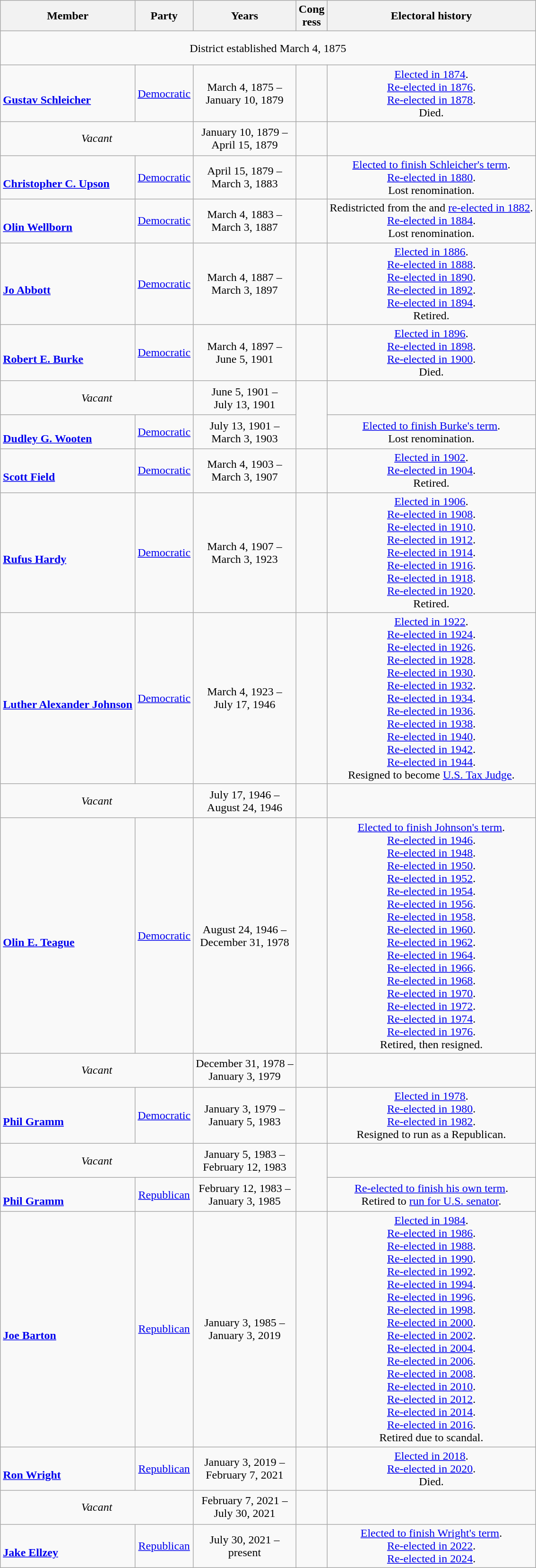<table class=wikitable style="text-align:center">
<tr>
<th>Member</th>
<th>Party</th>
<th>Years</th>
<th>Cong<br>ress</th>
<th>Electoral history</th>
</tr>
<tr style="height:3em">
<td colspan=5>District established March 4, 1875</td>
</tr>
<tr style="height:3em">
<td align=left><br><strong><a href='#'>Gustav Schleicher</a></strong><br></td>
<td><a href='#'>Democratic</a></td>
<td nowrap>March 4, 1875 –<br>January 10, 1879</td>
<td></td>
<td><a href='#'>Elected in 1874</a>.<br><a href='#'>Re-elected in 1876</a>.<br><a href='#'>Re-elected in 1878</a>.<br>Died.</td>
</tr>
<tr style="height:3em">
<td colspan=2><em>Vacant</em></td>
<td nowrap>January 10, 1879 –<br>April 15, 1879</td>
<td></td>
<td></td>
</tr>
<tr style="height:3em">
<td align=left><br><strong><a href='#'>Christopher C. Upson</a></strong><br></td>
<td><a href='#'>Democratic</a></td>
<td nowrap>April 15, 1879 –<br>March 3, 1883</td>
<td></td>
<td><a href='#'>Elected to finish Schleicher's term</a>.<br><a href='#'>Re-elected in 1880</a>.<br>Lost renomination.</td>
</tr>
<tr style="height:3em">
<td align=left><br><strong><a href='#'>Olin Wellborn</a></strong><br></td>
<td><a href='#'>Democratic</a></td>
<td nowrap>March 4, 1883 –<br>March 3, 1887</td>
<td></td>
<td>Redistricted from the  and <a href='#'>re-elected in 1882</a>.<br><a href='#'>Re-elected in 1884</a>.<br>Lost renomination.</td>
</tr>
<tr style="height:3em">
<td align=left><br><strong><a href='#'>Jo Abbott</a></strong><br></td>
<td><a href='#'>Democratic</a></td>
<td nowrap>March 4, 1887 –<br>March 3, 1897</td>
<td></td>
<td><a href='#'>Elected in 1886</a>.<br><a href='#'>Re-elected in 1888</a>.<br><a href='#'>Re-elected in 1890</a>.<br><a href='#'>Re-elected in 1892</a>.<br><a href='#'>Re-elected in 1894</a>.<br>Retired.</td>
</tr>
<tr style="height:3em">
<td align=left><br><strong><a href='#'>Robert E. Burke</a></strong><br></td>
<td><a href='#'>Democratic</a></td>
<td nowrap>March 4, 1897 –<br>June 5, 1901</td>
<td></td>
<td><a href='#'>Elected in 1896</a>.<br><a href='#'>Re-elected in 1898</a>.<br><a href='#'>Re-elected in 1900</a>.<br>Died.</td>
</tr>
<tr style="height:3em">
<td colspan=2><em>Vacant</em></td>
<td nowrap>June 5, 1901 –<br>July 13, 1901</td>
<td rowspan=2></td>
<td></td>
</tr>
<tr style="height:3em">
<td align=left><br><strong><a href='#'>Dudley G. Wooten</a></strong><br></td>
<td><a href='#'>Democratic</a></td>
<td nowrap>July 13, 1901 –<br>March 3, 1903</td>
<td><a href='#'>Elected to finish Burke's term</a>.<br>Lost renomination.</td>
</tr>
<tr style="height:3em">
<td align=left><br><strong><a href='#'>Scott Field</a></strong><br></td>
<td><a href='#'>Democratic</a></td>
<td nowrap>March 4, 1903 –<br>March 3, 1907</td>
<td></td>
<td><a href='#'>Elected in 1902</a>.<br><a href='#'>Re-elected in 1904</a>.<br>Retired.</td>
</tr>
<tr style="height:3em">
<td align=left><br><strong><a href='#'>Rufus Hardy</a></strong><br></td>
<td><a href='#'>Democratic</a></td>
<td nowrap>March 4, 1907 –<br>March 3, 1923</td>
<td></td>
<td><a href='#'>Elected in 1906</a>.<br><a href='#'>Re-elected in 1908</a>.<br><a href='#'>Re-elected in 1910</a>.<br><a href='#'>Re-elected in 1912</a>.<br><a href='#'>Re-elected in 1914</a>.<br><a href='#'>Re-elected in 1916</a>.<br><a href='#'>Re-elected in 1918</a>.<br><a href='#'>Re-elected in 1920</a>.<br>Retired.</td>
</tr>
<tr style="height:3em">
<td align=left><br><strong><a href='#'>Luther Alexander Johnson</a></strong><br></td>
<td><a href='#'>Democratic</a></td>
<td nowrap>March 4, 1923 –<br>July 17, 1946</td>
<td></td>
<td><a href='#'>Elected in 1922</a>.<br><a href='#'>Re-elected in 1924</a>.<br><a href='#'>Re-elected in 1926</a>.<br><a href='#'>Re-elected in 1928</a>.<br><a href='#'>Re-elected in 1930</a>.<br><a href='#'>Re-elected in 1932</a>.<br><a href='#'>Re-elected in 1934</a>.<br><a href='#'>Re-elected in 1936</a>.<br><a href='#'>Re-elected in 1938</a>.<br><a href='#'>Re-elected in 1940</a>.<br><a href='#'>Re-elected in 1942</a>.<br><a href='#'>Re-elected in 1944</a>.<br>Resigned to become <a href='#'>U.S. Tax Judge</a>.</td>
</tr>
<tr style="height:3em">
<td colspan=2><em>Vacant</em></td>
<td nowrap>July 17, 1946 –<br>August 24, 1946</td>
<td></td>
<td></td>
</tr>
<tr style="height:3em">
<td align=left><br><strong><a href='#'>Olin E. Teague</a></strong><br></td>
<td><a href='#'>Democratic</a></td>
<td nowrap>August 24, 1946 –<br>December 31, 1978</td>
<td></td>
<td><a href='#'>Elected to finish Johnson's term</a>.<br><a href='#'>Re-elected in 1946</a>.<br><a href='#'>Re-elected in 1948</a>.<br><a href='#'>Re-elected in 1950</a>.<br><a href='#'>Re-elected in 1952</a>.<br><a href='#'>Re-elected in 1954</a>.<br><a href='#'>Re-elected in 1956</a>.<br><a href='#'>Re-elected in 1958</a>.<br><a href='#'>Re-elected in 1960</a>.<br><a href='#'>Re-elected in 1962</a>.<br><a href='#'>Re-elected in 1964</a>.<br><a href='#'>Re-elected in 1966</a>.<br><a href='#'>Re-elected in 1968</a>.<br><a href='#'>Re-elected in 1970</a>.<br><a href='#'>Re-elected in 1972</a>.<br><a href='#'>Re-elected in 1974</a>.<br><a href='#'>Re-elected in 1976</a>.<br>Retired, then resigned.</td>
</tr>
<tr style="height:3em">
<td colspan=2><em>Vacant</em></td>
<td nowrap>December 31, 1978 –<br>January 3, 1979</td>
<td></td>
<td></td>
</tr>
<tr style="height:3em">
<td align=left><br><strong><a href='#'>Phil Gramm</a></strong><br></td>
<td><a href='#'>Democratic</a></td>
<td nowrap>January 3, 1979 –<br>January 5, 1983</td>
<td></td>
<td><a href='#'>Elected in 1978</a>.<br><a href='#'>Re-elected in 1980</a>.<br><a href='#'>Re-elected in 1982</a>.<br>Resigned to run as a Republican.</td>
</tr>
<tr style="height:3em">
<td colspan=2><em>Vacant</em></td>
<td nowrap>January 5, 1983 –<br>February 12, 1983</td>
<td rowspan=2></td>
<td></td>
</tr>
<tr style="height:3em">
<td align=left><br><strong><a href='#'>Phil Gramm</a></strong><br></td>
<td><a href='#'>Republican</a></td>
<td nowrap>February 12, 1983 –<br>January 3, 1985</td>
<td><a href='#'>Re-elected to finish his own term</a>.<br>Retired to <a href='#'>run for U.S. senator</a>.</td>
</tr>
<tr style="height:3em">
<td align=left><br><strong><a href='#'>Joe Barton</a></strong><br></td>
<td><a href='#'>Republican</a></td>
<td nowrap>January 3, 1985 –<br>January 3, 2019</td>
<td></td>
<td><a href='#'>Elected in 1984</a>.<br><a href='#'>Re-elected in 1986</a>.<br><a href='#'>Re-elected in 1988</a>.<br><a href='#'>Re-elected in 1990</a>.<br><a href='#'>Re-elected in 1992</a>.<br><a href='#'>Re-elected in 1994</a>.<br><a href='#'>Re-elected in 1996</a>.<br><a href='#'>Re-elected in 1998</a>.<br><a href='#'>Re-elected in 2000</a>.<br><a href='#'>Re-elected in 2002</a>.<br><a href='#'>Re-elected in 2004</a>.<br><a href='#'>Re-elected in 2006</a>.<br><a href='#'>Re-elected in 2008</a>.<br><a href='#'>Re-elected in 2010</a>.<br><a href='#'>Re-elected in 2012</a>.<br><a href='#'>Re-elected in 2014</a>.<br><a href='#'>Re-elected in 2016</a>.<br>Retired due to scandal.</td>
</tr>
<tr style="height:3em">
<td align=left><br><strong><a href='#'>Ron Wright</a></strong><br></td>
<td><a href='#'>Republican</a></td>
<td nowrap>January 3, 2019 –<br>February 7, 2021</td>
<td></td>
<td><a href='#'>Elected in 2018</a>.<br><a href='#'>Re-elected in 2020</a>.<br>Died.</td>
</tr>
<tr style="height:3em">
<td colspan=2><em>Vacant</em></td>
<td nowrap>February 7, 2021 –<br>July 30, 2021</td>
<td></td>
<td></td>
</tr>
<tr style="height:3em">
<td align=left><br><strong><a href='#'>Jake Ellzey</a></strong><br></td>
<td><a href='#'>Republican</a></td>
<td nowrap>July 30, 2021 –<br>present</td>
<td></td>
<td><a href='#'>Elected to finish Wright's term</a>.<br><a href='#'>Re-elected in 2022</a>.<br><a href='#'>Re-elected in 2024</a>.</td>
</tr>
</table>
